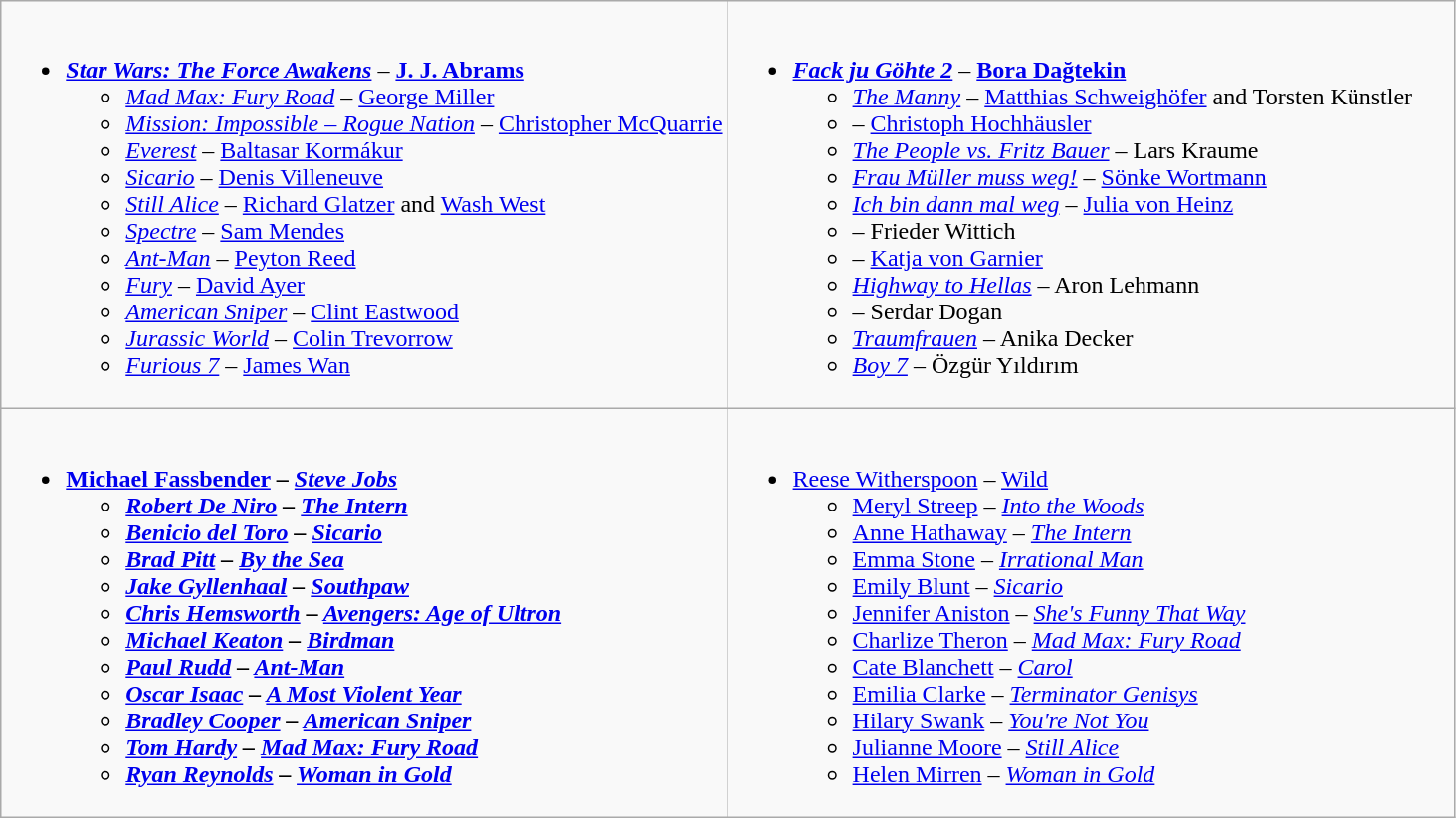<table class=wikitable>
<tr>
<td valign="top" width="50%"><br><ul><li><strong><em><a href='#'>Star Wars: The Force Awakens</a></em></strong> – <strong><a href='#'>J. J. Abrams</a></strong><ul><li><em><a href='#'>Mad Max: Fury Road</a></em> – <a href='#'>George Miller</a></li><li><em><a href='#'>Mission: Impossible – Rogue Nation</a></em> – <a href='#'>Christopher McQuarrie</a></li><li><em><a href='#'>Everest</a></em> – <a href='#'>Baltasar Kormákur</a></li><li><em><a href='#'>Sicario</a></em> – <a href='#'>Denis Villeneuve</a></li><li><em><a href='#'>Still Alice</a></em> – <a href='#'>Richard Glatzer</a> and <a href='#'>Wash West</a></li><li><em><a href='#'>Spectre</a></em> – <a href='#'>Sam Mendes</a></li><li><em><a href='#'>Ant-Man</a></em> – <a href='#'>Peyton Reed</a></li><li><em><a href='#'>Fury</a></em> – <a href='#'>David Ayer</a></li><li><em><a href='#'>American Sniper</a></em> – <a href='#'>Clint Eastwood</a></li><li><em><a href='#'>Jurassic World</a></em> – <a href='#'>Colin Trevorrow</a></li><li><em><a href='#'>Furious 7</a></em> – <a href='#'>James Wan</a></li></ul></li></ul></td>
<td valign="top" width="50%"><br><ul><li><strong><em><a href='#'>Fack ju Göhte 2</a></em></strong> – <strong><a href='#'>Bora Dağtekin</a></strong><ul><li><em><a href='#'>The Manny</a></em> – <a href='#'>Matthias Schweighöfer</a> and Torsten Künstler</li><li><em></em> – <a href='#'>Christoph Hochhäusler</a></li><li><em><a href='#'>The People vs. Fritz Bauer</a></em> – Lars Kraume</li><li><em><a href='#'>Frau Müller muss weg!</a></em> – <a href='#'>Sönke Wortmann</a></li><li><em><a href='#'>Ich bin dann mal weg</a></em> – <a href='#'>Julia von Heinz</a></li><li><em></em> – Frieder Wittich</li><li><em></em> – <a href='#'>Katja von Garnier</a></li><li><em><a href='#'>Highway to Hellas</a></em> – Aron Lehmann</li><li><em></em> – Serdar Dogan</li><li><em><a href='#'>Traumfrauen</a></em> – Anika Decker</li><li><em><a href='#'>Boy 7</a></em> – Özgür Yıldırım</li></ul></li></ul></td>
</tr>
<tr>
<td valign="top" width="50%"><br><ul><li><strong><a href='#'>Michael Fassbender</a> – <em><a href='#'>Steve Jobs</a><strong><em><ul><li><a href='#'>Robert De Niro</a> – </em><a href='#'>The Intern</a><em></li><li><a href='#'>Benicio del Toro</a> – </em><a href='#'>Sicario</a><em></li><li><a href='#'>Brad Pitt</a> – </em><a href='#'>By the Sea</a><em></li><li><a href='#'>Jake Gyllenhaal</a> – </em><a href='#'>Southpaw</a><em></li><li><a href='#'>Chris Hemsworth</a> – </em><a href='#'>Avengers: Age of Ultron</a><em></li><li><a href='#'>Michael Keaton</a> – </em><a href='#'>Birdman</a><em></li><li><a href='#'>Paul Rudd</a> – </em><a href='#'>Ant-Man</a><em></li><li><a href='#'>Oscar Isaac</a> – </em><a href='#'>A Most Violent Year</a><em></li><li><a href='#'>Bradley Cooper</a> – </em><a href='#'>American Sniper</a><em></li><li><a href='#'>Tom Hardy</a> – </em><a href='#'>Mad Max: Fury Road</a><em></li><li><a href='#'>Ryan Reynolds</a> – </em><a href='#'>Woman in Gold</a><em></li></ul></li></ul></td>
<td valign="top" width="50%"><br><ul><li></strong><a href='#'>Reese Witherspoon</a> – </em><a href='#'>Wild</a></em></strong><ul><li><a href='#'>Meryl Streep</a> – <em><a href='#'>Into the Woods</a></em></li><li><a href='#'>Anne Hathaway</a> – <em><a href='#'>The Intern</a></em></li><li><a href='#'>Emma Stone</a> – <em><a href='#'>Irrational Man</a></em></li><li><a href='#'>Emily Blunt</a> – <em><a href='#'>Sicario</a></em></li><li><a href='#'>Jennifer Aniston</a> – <em><a href='#'>She's Funny That Way</a></em></li><li><a href='#'>Charlize Theron</a> – <em><a href='#'>Mad Max: Fury Road</a></em></li><li><a href='#'>Cate Blanchett</a> – <em><a href='#'>Carol</a></em></li><li><a href='#'>Emilia Clarke</a> – <em><a href='#'>Terminator Genisys</a></em></li><li><a href='#'>Hilary Swank</a> – <em><a href='#'>You're Not You</a></em></li><li><a href='#'>Julianne Moore</a> – <em><a href='#'>Still Alice</a></em></li><li><a href='#'>Helen Mirren</a> – <em><a href='#'>Woman in Gold</a></em></li></ul></li></ul></td>
</tr>
</table>
